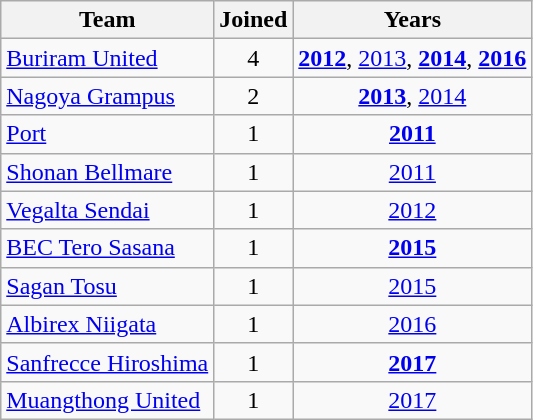<table class="wikitable">
<tr>
<th>Team</th>
<th>Joined</th>
<th>Years</th>
</tr>
<tr>
<td> <a href='#'>Buriram United</a></td>
<td align=center>4</td>
<td align=center><strong><a href='#'>2012</a></strong>, <a href='#'>2013</a>, <strong><a href='#'>2014</a></strong>, <strong><a href='#'>2016</a></strong></td>
</tr>
<tr>
<td> <a href='#'>Nagoya Grampus</a></td>
<td align=center>2</td>
<td align=center><strong><a href='#'>2013</a></strong>, <a href='#'>2014</a></td>
</tr>
<tr>
<td> <a href='#'>Port</a></td>
<td align=center>1</td>
<td align=center><strong><a href='#'>2011</a></strong></td>
</tr>
<tr>
<td> <a href='#'>Shonan Bellmare</a></td>
<td align=center>1</td>
<td align=center><a href='#'>2011</a></td>
</tr>
<tr>
<td> <a href='#'>Vegalta Sendai</a></td>
<td align=center>1</td>
<td align=center><a href='#'>2012</a></td>
</tr>
<tr>
<td> <a href='#'>BEC Tero Sasana</a></td>
<td align=center>1</td>
<td align=center><strong><a href='#'>2015</a></strong></td>
</tr>
<tr>
<td> <a href='#'>Sagan Tosu</a></td>
<td align=center>1</td>
<td align=center><a href='#'>2015</a></td>
</tr>
<tr>
<td> <a href='#'>Albirex Niigata</a></td>
<td align=center>1</td>
<td align=center><a href='#'>2016</a></td>
</tr>
<tr>
<td> <a href='#'>Sanfrecce Hiroshima</a></td>
<td align=center>1</td>
<td align=center><strong><a href='#'>2017</a></strong></td>
</tr>
<tr>
<td> <a href='#'>Muangthong United</a></td>
<td align=center>1</td>
<td align=center><a href='#'>2017</a></td>
</tr>
</table>
